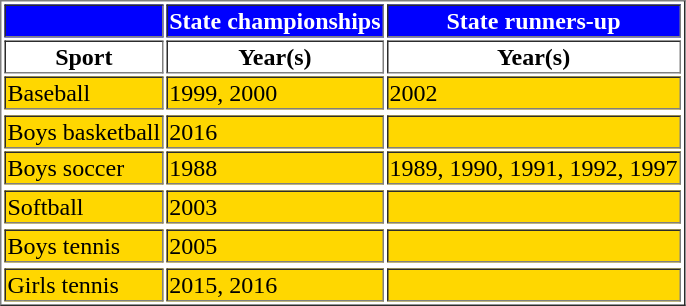<table border="1">
<tr align=center style="background: blue; color: white">
<th></th>
<th>State championships</th>
<th>State runners-up</th>
</tr>
<tr>
<th>Sport</th>
<th>Year(s)</th>
<th>Year(s)</th>
</tr>
<tr style="background: gold; color: black">
<td>Baseball</td>
<td>1999, 2000</td>
<td>2002</td>
</tr>
<tr>
</tr>
<tr style="background: gold; color: black">
<td>Boys basketball</td>
<td>2016</td>
<td></td>
</tr>
<tr style="background: gold; color: black">
<td>Boys soccer</td>
<td>1988</td>
<td>1989, 1990, 1991, 1992, 1997</td>
</tr>
<tr>
</tr>
<tr style="background: gold; color: black">
<td>Softball</td>
<td>2003</td>
<td></td>
</tr>
<tr>
</tr>
<tr style="background: gold; color: black">
<td>Boys tennis</td>
<td>2005</td>
<td></td>
</tr>
<tr>
</tr>
<tr style="background: gold; color: black">
<td>Girls tennis</td>
<td>2015, 2016</td>
<td></td>
</tr>
</table>
